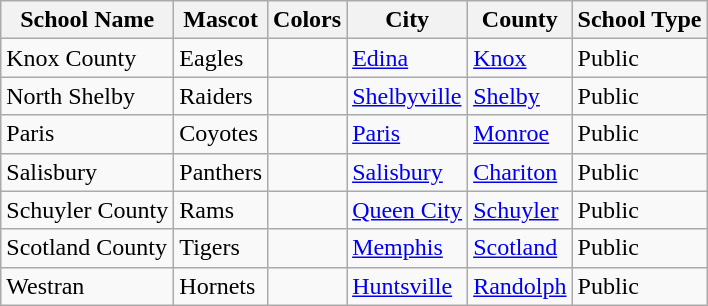<table class="wikitable">
<tr>
<th>School Name</th>
<th>Mascot</th>
<th>Colors</th>
<th>City</th>
<th>County</th>
<th>School Type</th>
</tr>
<tr>
<td>Knox County</td>
<td>Eagles</td>
<td></td>
<td><a href='#'>Edina</a></td>
<td><a href='#'>Knox</a></td>
<td>Public</td>
</tr>
<tr>
<td>North Shelby</td>
<td>Raiders</td>
<td></td>
<td><a href='#'>Shelbyville</a></td>
<td><a href='#'>Shelby</a></td>
<td>Public</td>
</tr>
<tr>
<td>Paris</td>
<td>Coyotes</td>
<td></td>
<td><a href='#'>Paris</a></td>
<td><a href='#'>Monroe</a></td>
<td>Public</td>
</tr>
<tr>
<td>Salisbury</td>
<td>Panthers</td>
<td></td>
<td><a href='#'>Salisbury</a></td>
<td><a href='#'>Chariton</a></td>
<td>Public</td>
</tr>
<tr>
<td>Schuyler County</td>
<td>Rams</td>
<td></td>
<td><a href='#'>Queen City</a></td>
<td><a href='#'>Schuyler</a></td>
<td>Public</td>
</tr>
<tr>
<td>Scotland County</td>
<td>Tigers</td>
<td></td>
<td><a href='#'>Memphis</a></td>
<td><a href='#'>Scotland</a></td>
<td>Public</td>
</tr>
<tr>
<td>Westran</td>
<td>Hornets</td>
<td></td>
<td><a href='#'>Huntsville</a></td>
<td><a href='#'>Randolph</a></td>
<td>Public</td>
</tr>
</table>
